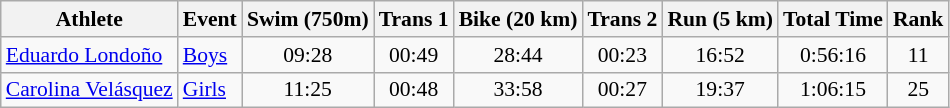<table class="wikitable" style="font-size:90%;">
<tr>
<th>Athlete</th>
<th>Event</th>
<th>Swim (750m)</th>
<th>Trans 1</th>
<th>Bike (20 km)</th>
<th>Trans 2</th>
<th>Run (5 km)</th>
<th>Total Time</th>
<th>Rank</th>
</tr>
<tr align=center>
<td align=left><a href='#'>Eduardo Londoño</a></td>
<td align=left><a href='#'>Boys</a></td>
<td>09:28</td>
<td>00:49</td>
<td>28:44</td>
<td>00:23</td>
<td>16:52</td>
<td>0:56:16</td>
<td>11</td>
</tr>
<tr align=center>
<td align=left><a href='#'>Carolina Velásquez</a></td>
<td align=left><a href='#'>Girls</a></td>
<td>11:25</td>
<td>00:48</td>
<td>33:58</td>
<td>00:27</td>
<td>19:37</td>
<td>1:06:15</td>
<td>25</td>
</tr>
</table>
